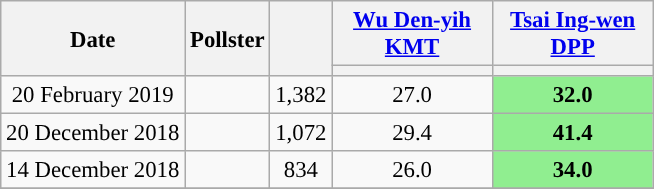<table class="wikitable sortable collapsible" style="font-size:95%; text-align:center">
<tr>
<th rowspan=2>Date</th>
<th rowspan=2>Pollster</th>
<th rowspan=2></th>
<th width=100px><a href='#'>Wu Den-yih</a><br><a href='#'>KMT</a></th>
<th width=100px><a href='#'>Tsai Ing-wen</a><br><a href='#'>DPP</a></th>
</tr>
<tr>
<th style="background:"></th>
<th style="background:"></th>
</tr>
<tr>
<td>20 February 2019</td>
<td></td>
<td>1,382</td>
<td>27.0</td>
<td style="background-color:lightgreen;"><strong>32.0</strong></td>
</tr>
<tr>
<td>20 December 2018</td>
<td></td>
<td>1,072</td>
<td>29.4</td>
<td style="background-color:lightgreen;"><strong>41.4</strong></td>
</tr>
<tr>
<td>14 December 2018</td>
<td></td>
<td>834</td>
<td>26.0</td>
<td style="background-color:lightgreen;"><strong>34.0</strong></td>
</tr>
<tr>
</tr>
</table>
